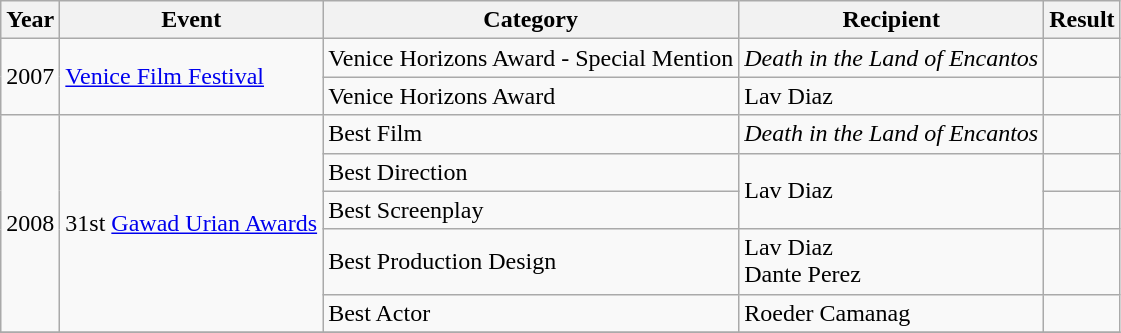<table class="wikitable">
<tr>
<th><strong>Year</strong></th>
<th><strong>Event</strong></th>
<th><strong>Category</strong></th>
<th><strong>Recipient</strong></th>
<th><strong>Result</strong></th>
</tr>
<tr>
<td rowspan=2>2007</td>
<td rowspan=2><a href='#'>Venice Film Festival</a></td>
<td>Venice Horizons Award - Special Mention</td>
<td><em>Death in the Land of Encantos</em></td>
<td></td>
</tr>
<tr>
<td>Venice Horizons Award</td>
<td>Lav Diaz</td>
<td></td>
</tr>
<tr>
<td rowspan=5>2008</td>
<td rowspan=5>31st <a href='#'>Gawad Urian Awards</a></td>
<td>Best Film</td>
<td><em>Death in the Land of Encantos</em></td>
<td></td>
</tr>
<tr>
<td>Best Direction</td>
<td rowspan=2>Lav Diaz</td>
<td></td>
</tr>
<tr>
<td>Best Screenplay</td>
<td></td>
</tr>
<tr>
<td>Best Production Design</td>
<td>Lav Diaz<br>Dante Perez</td>
<td></td>
</tr>
<tr>
<td>Best Actor</td>
<td>Roeder Camanag</td>
<td></td>
</tr>
<tr>
</tr>
</table>
